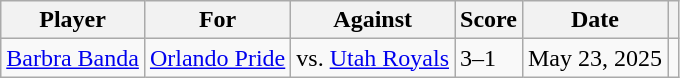<table class="wikitable">
<tr>
<th scope="col">Player</th>
<th scope="col">For</th>
<th scope="col">Against</th>
<th scope="col">Score</th>
<th scope="col">Date</th>
<th scope="col"></th>
</tr>
<tr>
<td> <a href='#'>Barbra Banda</a></td>
<td><a href='#'>Orlando Pride</a></td>
<td>vs. <a href='#'>Utah Royals</a></td>
<td>3–1</td>
<td>May 23, 2025</td>
<td></td>
</tr>
</table>
